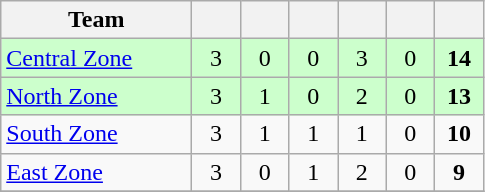<table class="wikitable" style="text-align:center">
<tr>
<th style="width:120px">Team</th>
<th style="width:25px"></th>
<th style="width:25px"></th>
<th style="width:25px"></th>
<th style="width:25px"></th>
<th style="width:25px"></th>
<th style="width:25px"></th>
</tr>
<tr style="background:#cfc;">
<td style="text-align:left"><a href='#'>Central Zone</a></td>
<td>3</td>
<td>0</td>
<td>0</td>
<td>3</td>
<td>0</td>
<td><strong>14</strong></td>
</tr>
<tr style="background:#cfc;">
<td style="text-align:left"><a href='#'>North Zone</a></td>
<td>3</td>
<td>1</td>
<td>0</td>
<td>2</td>
<td>0</td>
<td><strong>13</strong></td>
</tr>
<tr>
<td style="text-align:left"><a href='#'>South Zone</a></td>
<td>3</td>
<td>1</td>
<td>1</td>
<td>1</td>
<td>0</td>
<td><strong>10</strong></td>
</tr>
<tr>
<td style="text-align:left"><a href='#'>East Zone</a></td>
<td>3</td>
<td>0</td>
<td>1</td>
<td>2</td>
<td>0</td>
<td><strong>9</strong></td>
</tr>
<tr>
</tr>
</table>
